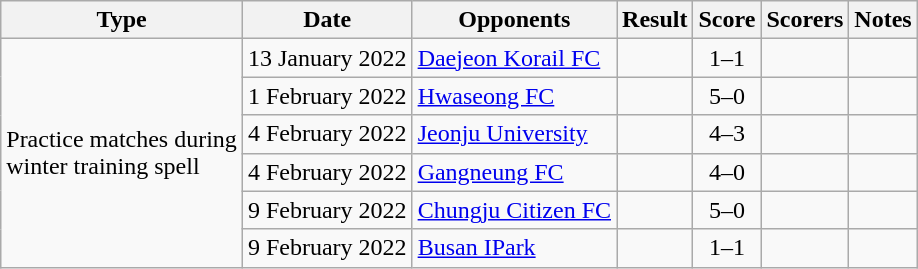<table class="wikitable" style="text-align:center">
<tr>
<th>Type</th>
<th>Date</th>
<th>Opponents</th>
<th>Result</th>
<th>Score</th>
<th>Scorers</th>
<th>Notes</th>
</tr>
<tr>
<td rowspan=6 align=left>Practice matches during<br>winter training spell</td>
<td align=right>13 January 2022</td>
<td align=left> <a href='#'>Daejeon Korail FC</a></td>
<td></td>
<td>1–1</td>
<td align=left></td>
<td></td>
</tr>
<tr>
<td align=right>1 February 2022</td>
<td align=left> <a href='#'>Hwaseong FC</a></td>
<td></td>
<td>5–0</td>
<td align=left></td>
<td></td>
</tr>
<tr>
<td align=right>4 February 2022</td>
<td align=left> <a href='#'>Jeonju University</a></td>
<td></td>
<td>4–3</td>
<td align=left></td>
<td></td>
</tr>
<tr>
<td align=right>4 February 2022</td>
<td align=left> <a href='#'>Gangneung FC</a></td>
<td></td>
<td>4–0</td>
<td align=left></td>
<td></td>
</tr>
<tr>
<td align=right>9 February 2022</td>
<td align=left> <a href='#'>Chungju Citizen FC</a></td>
<td></td>
<td>5–0</td>
<td align=left></td>
<td></td>
</tr>
<tr>
<td align=right>9 February 2022</td>
<td align=left> <a href='#'>Busan IPark</a></td>
<td></td>
<td>1–1</td>
<td align=left></td>
<td></td>
</tr>
</table>
